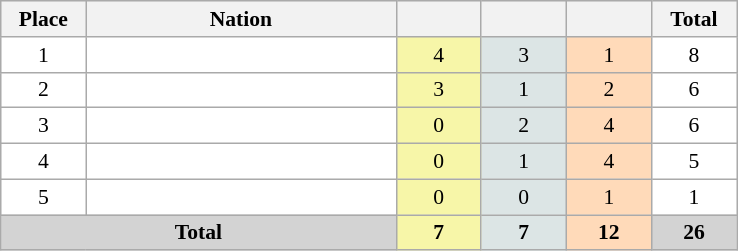<table class=wikitable style="border:1px solid #AAAAAA;font-size:90%">
<tr bgcolor="#EFEFEF">
<th width=50>Place</th>
<th width=200>Nation</th>
<th width=50></th>
<th width=50></th>
<th width=50></th>
<th width=50>Total</th>
</tr>
<tr align="center" valign="top" bgcolor="#FFFFFF">
<td>1</td>
<td align="left"></td>
<td style="background:#F7F6A8;">4</td>
<td style="background:#DCE5E5;">3</td>
<td style="background:#FFDAB9;">1</td>
<td>8</td>
</tr>
<tr align="center" valign="top" bgcolor="#FFFFFF">
<td>2</td>
<td align="left"></td>
<td style="background:#F7F6A8;">3</td>
<td style="background:#DCE5E5;">1</td>
<td style="background:#FFDAB9;">2</td>
<td>6</td>
</tr>
<tr align="center" valign="top" bgcolor="#FFFFFF">
<td>3</td>
<td align="left"></td>
<td style="background:#F7F6A8;">0</td>
<td style="background:#DCE5E5;">2</td>
<td style="background:#FFDAB9;">4</td>
<td>6</td>
</tr>
<tr align="center" valign="top" bgcolor="#FFFFFF">
<td>4</td>
<td align="left"></td>
<td style="background:#F7F6A8;">0</td>
<td style="background:#DCE5E5;">1</td>
<td style="background:#FFDAB9;">4</td>
<td>5</td>
</tr>
<tr align="center" valign="top" bgcolor="#FFFFFF">
<td>5</td>
<td align="left"></td>
<td style="background:#F7F6A8;">0</td>
<td style="background:#DCE5E5;">0</td>
<td style="background:#FFDAB9;">1</td>
<td>1</td>
</tr>
<tr align="center">
<td colspan="2" bgcolor=D3D3D3><strong>Total</strong></td>
<td style="background:#F7F6A8;"><strong>7</strong></td>
<td style="background:#DCE5E5;"><strong>7</strong></td>
<td style="background:#FFDAB9;"><strong>12</strong></td>
<td bgcolor=D3D3D3><strong>26</strong></td>
</tr>
</table>
